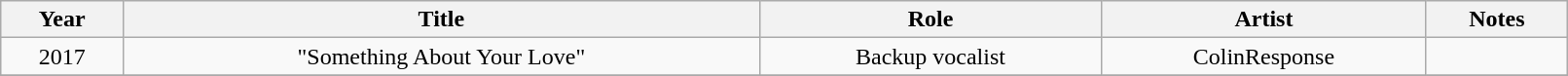<table class="wikitable" style="width:85%; text-align:center">
<tr>
<th>Year</th>
<th>Title</th>
<th>Role</th>
<th>Artist</th>
<th class="unsortable">Notes</th>
</tr>
<tr>
<td>2017</td>
<td>"Something About Your Love"</td>
<td>Backup vocalist</td>
<td>ColinResponse</td>
<td></td>
</tr>
<tr>
</tr>
</table>
